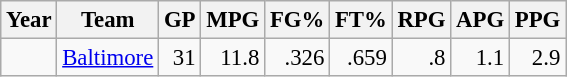<table class="wikitable sortable" style="font-size:95%; text-align:right;">
<tr>
<th>Year</th>
<th>Team</th>
<th>GP</th>
<th>MPG</th>
<th>FG%</th>
<th>FT%</th>
<th>RPG</th>
<th>APG</th>
<th>PPG</th>
</tr>
<tr>
<td style="text-align:left;"></td>
<td style="text-align:left;"><a href='#'>Baltimore</a></td>
<td>31</td>
<td>11.8</td>
<td>.326</td>
<td>.659</td>
<td>.8</td>
<td>1.1</td>
<td>2.9</td>
</tr>
</table>
